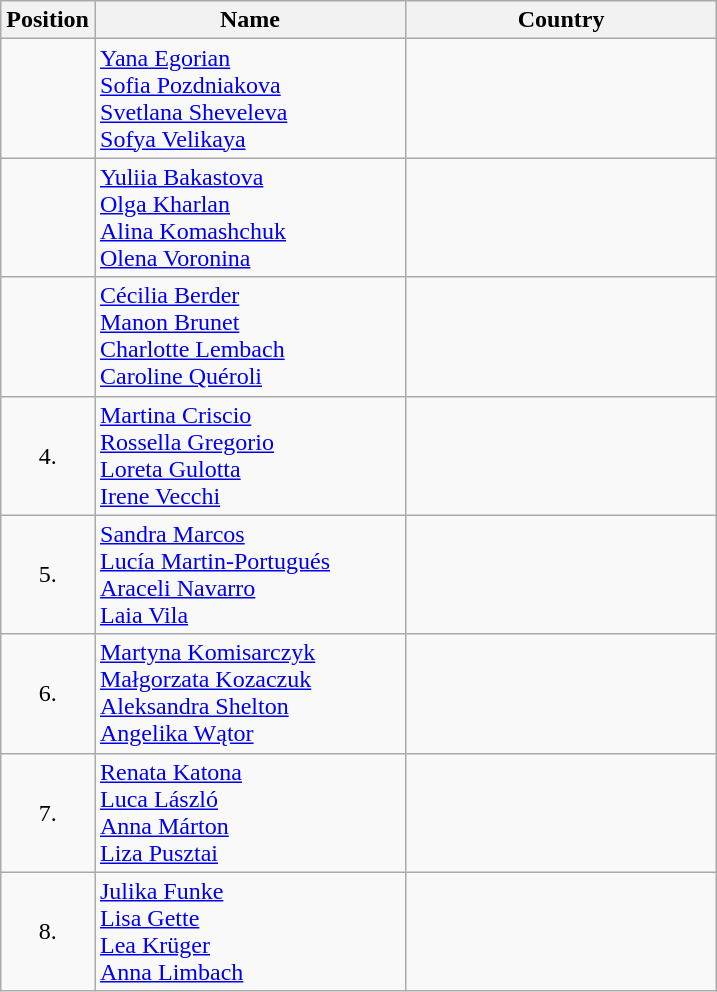<table class="wikitable">
<tr>
<th width="20">Position</th>
<th width="200">Name</th>
<th width="200">Country</th>
</tr>
<tr>
<td align="center"></td>
<td><a href='#'>Yana Egorian</a><br><a href='#'>Sofia Pozdniakova</a><br><a href='#'>Svetlana Sheveleva</a><br><a href='#'>Sofya Velikaya</a></td>
<td></td>
</tr>
<tr>
<td align="center"></td>
<td><a href='#'>Yuliia Bakastova</a><br><a href='#'>Olga Kharlan</a><br><a href='#'>Alina Komashchuk</a><br><a href='#'>Olena Voronina</a></td>
<td></td>
</tr>
<tr>
<td align="center"></td>
<td><a href='#'>Cécilia Berder</a><br><a href='#'>Manon Brunet</a><br><a href='#'>Charlotte Lembach</a><br><a href='#'>Caroline Quéroli</a></td>
<td></td>
</tr>
<tr>
<td align="center">4.</td>
<td><a href='#'>Martina Criscio</a><br><a href='#'>Rossella Gregorio</a><br><a href='#'>Loreta Gulotta</a><br><a href='#'>Irene Vecchi</a></td>
<td></td>
</tr>
<tr>
<td align="center">5.</td>
<td><a href='#'>Sandra Marcos</a><br><a href='#'>Lucía Martin-Portugués</a><br><a href='#'>Araceli Navarro</a><br><a href='#'>Laia Vila</a></td>
<td></td>
</tr>
<tr>
<td align="center">6.</td>
<td><a href='#'>Martyna Komisarczyk</a><br><a href='#'>Małgorzata Kozaczuk</a><br><a href='#'>Aleksandra Shelton</a><br><a href='#'>Angelika Wątor</a></td>
<td></td>
</tr>
<tr>
<td align="center">7.</td>
<td><a href='#'>Renata Katona</a><br><a href='#'>Luca László</a><br><a href='#'>Anna Márton</a><br><a href='#'>Liza Pusztai</a></td>
<td></td>
</tr>
<tr>
<td align="center">8.</td>
<td><a href='#'>Julika Funke</a><br><a href='#'>Lisa Gette</a><br><a href='#'>Lea Krüger</a><br><a href='#'>Anna Limbach</a></td>
<td></td>
</tr>
</table>
